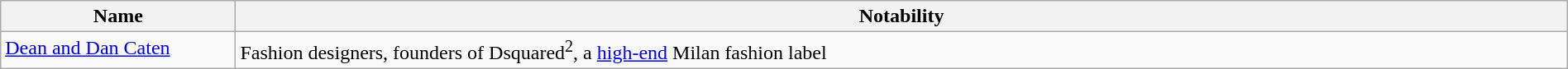<table class="wikitable sortable" style="width: 100%;">
<tr>
<th>Name</th>
<th width="85%" class="unsortable">Notability</th>
</tr>
<tr valign="top">
<td><a href='#'>Dean and Dan Caten</a></td>
<td>Fashion designers, founders of Dsquared<sup>2</sup>, a <a href='#'>high-end</a> Milan fashion label</td>
</tr>
</table>
